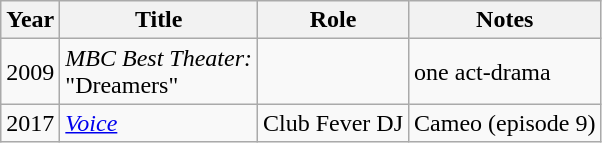<table class="wikitable plainrowheaders">
<tr>
<th>Year</th>
<th>Title</th>
<th>Role</th>
<th>Notes</th>
</tr>
<tr>
<td>2009</td>
<td scope="row"><em>MBC Best Theater:</em><br>"Dreamers"</td>
<td></td>
<td>one act-drama</td>
</tr>
<tr>
<td>2017</td>
<td scope="row"><em><a href='#'>Voice</a></em></td>
<td>Club Fever DJ</td>
<td>Cameo (episode 9)</td>
</tr>
</table>
